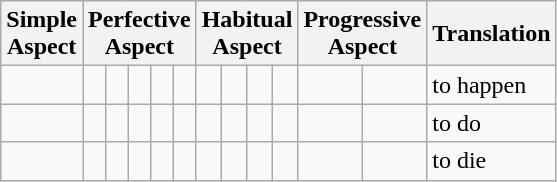<table class="wikitable">
<tr>
<th>Simple<br>Aspect</th>
<th colspan="5">Perfective<br>Aspect</th>
<th colspan="4">Habitual<br>Aspect</th>
<th colspan="2">Progressive<br>Aspect</th>
<th>Translation</th>
</tr>
<tr>
<td></td>
<td></td>
<td></td>
<td></td>
<td></td>
<td></td>
<td></td>
<td></td>
<td></td>
<td></td>
<td></td>
<td></td>
<td>to happen</td>
</tr>
<tr>
<td></td>
<td></td>
<td></td>
<td></td>
<td></td>
<td></td>
<td></td>
<td></td>
<td></td>
<td></td>
<td></td>
<td></td>
<td>to do</td>
</tr>
<tr>
<td></td>
<td></td>
<td></td>
<td></td>
<td></td>
<td></td>
<td></td>
<td></td>
<td></td>
<td></td>
<td></td>
<td></td>
<td>to die</td>
</tr>
</table>
